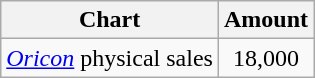<table class="wikitable">
<tr>
<th>Chart</th>
<th>Amount</th>
</tr>
<tr>
<td><em><a href='#'>Oricon</a></em> physical sales</td>
<td align="center">18,000</td>
</tr>
</table>
